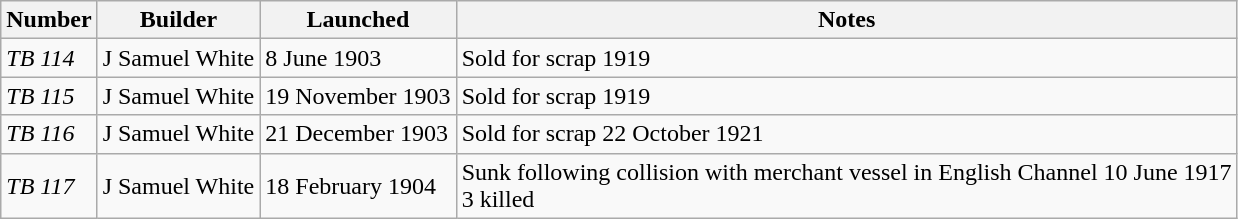<table class="wikitable">
<tr>
<th>Number</th>
<th>Builder</th>
<th>Launched</th>
<th>Notes</th>
</tr>
<tr>
<td><em>TB 114</em></td>
<td>J Samuel White</td>
<td>8 June 1903</td>
<td>Sold for scrap 1919</td>
</tr>
<tr>
<td><em>TB 115</em></td>
<td>J Samuel White</td>
<td>19 November 1903</td>
<td>Sold for scrap 1919</td>
</tr>
<tr>
<td><em>TB 116</em></td>
<td>J Samuel White</td>
<td>21 December 1903</td>
<td>Sold for scrap 22 October 1921</td>
</tr>
<tr>
<td><em>TB 117</em></td>
<td>J Samuel White</td>
<td>18 February 1904</td>
<td>Sunk following collision with merchant vessel  in English Channel 10 June 1917<br> 3 killed</td>
</tr>
</table>
